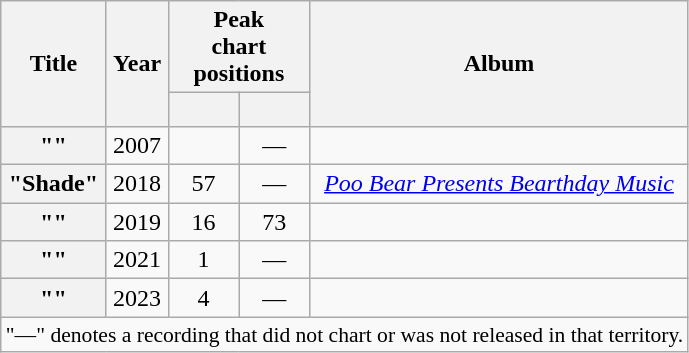<table class="wikitable plainrowheaders" style="text-align:center;">
<tr>
<th scope="col" rowspan="2">Title</th>
<th scope="col" rowspan="2">Year</th>
<th scope="col" colspan="2">Peak<br>chart<br>positions</th>
<th scope="col" rowspan="2">Album</th>
</tr>
<tr>
<th style="width:3em; font-size:85%;"><a href='#'></a><br></th>
<th scope="col" style="width:3em;font-size:85%;"><a href='#'></a><br></th>
</tr>
<tr>
<th scope="row">""<br></th>
<td>2007</td>
<td></td>
<td>—</td>
<td></td>
</tr>
<tr>
<th scope="row">"Shade"<br></th>
<td>2018</td>
<td>57</td>
<td>—</td>
<td><em><a href='#'>Poo Bear Presents Bearthday Music</a></em></td>
</tr>
<tr>
<th scope="row">""<br></th>
<td>2019</td>
<td>16</td>
<td>73</td>
<td></td>
</tr>
<tr>
<th scope="row">""<br></th>
<td>2021</td>
<td>1</td>
<td>—</td>
<td></td>
</tr>
<tr>
<th scope="row">""<br></th>
<td>2023</td>
<td>4</td>
<td>—</td>
<td></td>
</tr>
<tr>
<td colspan="5" style="font-size:90%">"—" denotes a recording that did not chart or was not released in that territory.</td>
</tr>
</table>
